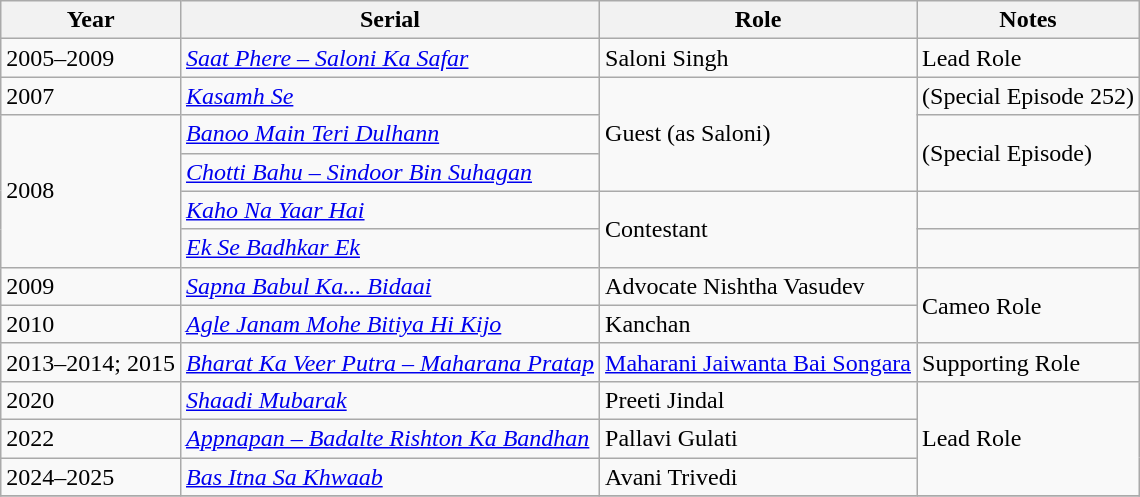<table class="wikitable sortable">
<tr>
<th>Year</th>
<th>Serial</th>
<th>Role</th>
<th>Notes</th>
</tr>
<tr>
<td>2005–2009</td>
<td><em><a href='#'>Saat Phere – Saloni Ka Safar</a></em></td>
<td>Saloni Singh</td>
<td>Lead Role</td>
</tr>
<tr>
<td>2007</td>
<td><em><a href='#'>Kasamh Se</a></em></td>
<td rowspan="3">Guest (as Saloni)</td>
<td>(Special Episode 252)</td>
</tr>
<tr>
<td rowspan="4">2008</td>
<td><em><a href='#'>Banoo Main Teri Dulhann</a></em></td>
<td rowspan="2">(Special Episode)</td>
</tr>
<tr>
<td><em><a href='#'>Chotti Bahu – Sindoor Bin Suhagan</a></em></td>
</tr>
<tr>
<td><em><a href='#'>Kaho Na Yaar Hai</a></em></td>
<td rowspan="2">Contestant</td>
<td></td>
</tr>
<tr>
<td><em><a href='#'>Ek Se Badhkar Ek</a></em></td>
<td></td>
</tr>
<tr>
<td>2009</td>
<td><em><a href='#'>Sapna Babul Ka... Bidaai</a></em></td>
<td>Advocate Nishtha Vasudev</td>
<td rowspan = "2">Cameo Role</td>
</tr>
<tr>
<td>2010</td>
<td><em><a href='#'>Agle Janam Mohe Bitiya Hi Kijo</a></em></td>
<td>Kanchan</td>
</tr>
<tr>
<td>2013–2014; 2015</td>
<td><em><a href='#'>Bharat Ka Veer Putra – Maharana Pratap</a></em></td>
<td><a href='#'>Maharani Jaiwanta Bai Songara</a></td>
<td>Supporting Role</td>
</tr>
<tr>
<td>2020</td>
<td><em><a href='#'>Shaadi Mubarak</a></em></td>
<td>Preeti Jindal</td>
<td rowspan= "3">Lead Role</td>
</tr>
<tr>
<td>2022</td>
<td><em><a href='#'>Appnapan – Badalte Rishton Ka Bandhan</a></em></td>
<td>Pallavi Gulati</td>
</tr>
<tr>
<td>2024–2025</td>
<td><em><a href='#'>Bas Itna Sa Khwaab</a></em></td>
<td>Avani Trivedi</td>
</tr>
<tr>
</tr>
</table>
